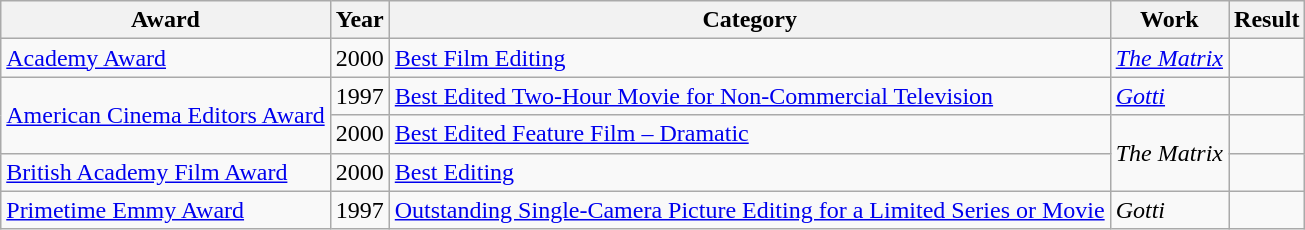<table class="wikitable sortable">
<tr>
<th>Award</th>
<th>Year</th>
<th>Category</th>
<th>Work</th>
<th class="unsortable">Result</th>
</tr>
<tr>
<td><a href='#'>Academy Award</a></td>
<td>2000</td>
<td><a href='#'>Best Film Editing</a></td>
<td><em><a href='#'>The Matrix</a></em></td>
<td></td>
</tr>
<tr>
<td rowspan="2"><a href='#'>American Cinema Editors Award</a></td>
<td>1997</td>
<td><a href='#'>Best Edited Two-Hour Movie for Non-Commercial Television</a></td>
<td><a href='#'><em>Gotti</em></a></td>
<td></td>
</tr>
<tr>
<td>2000</td>
<td><a href='#'>Best Edited Feature Film – Dramatic</a></td>
<td rowspan="2"><em>The Matrix</em></td>
<td></td>
</tr>
<tr>
<td><a href='#'>British Academy Film Award</a></td>
<td>2000</td>
<td><a href='#'>Best Editing</a></td>
<td></td>
</tr>
<tr>
<td><a href='#'>Primetime Emmy Award</a></td>
<td>1997</td>
<td><a href='#'>Outstanding Single-Camera Picture Editing for a Limited Series or Movie</a></td>
<td><em>Gotti</em></td>
<td></td>
</tr>
</table>
